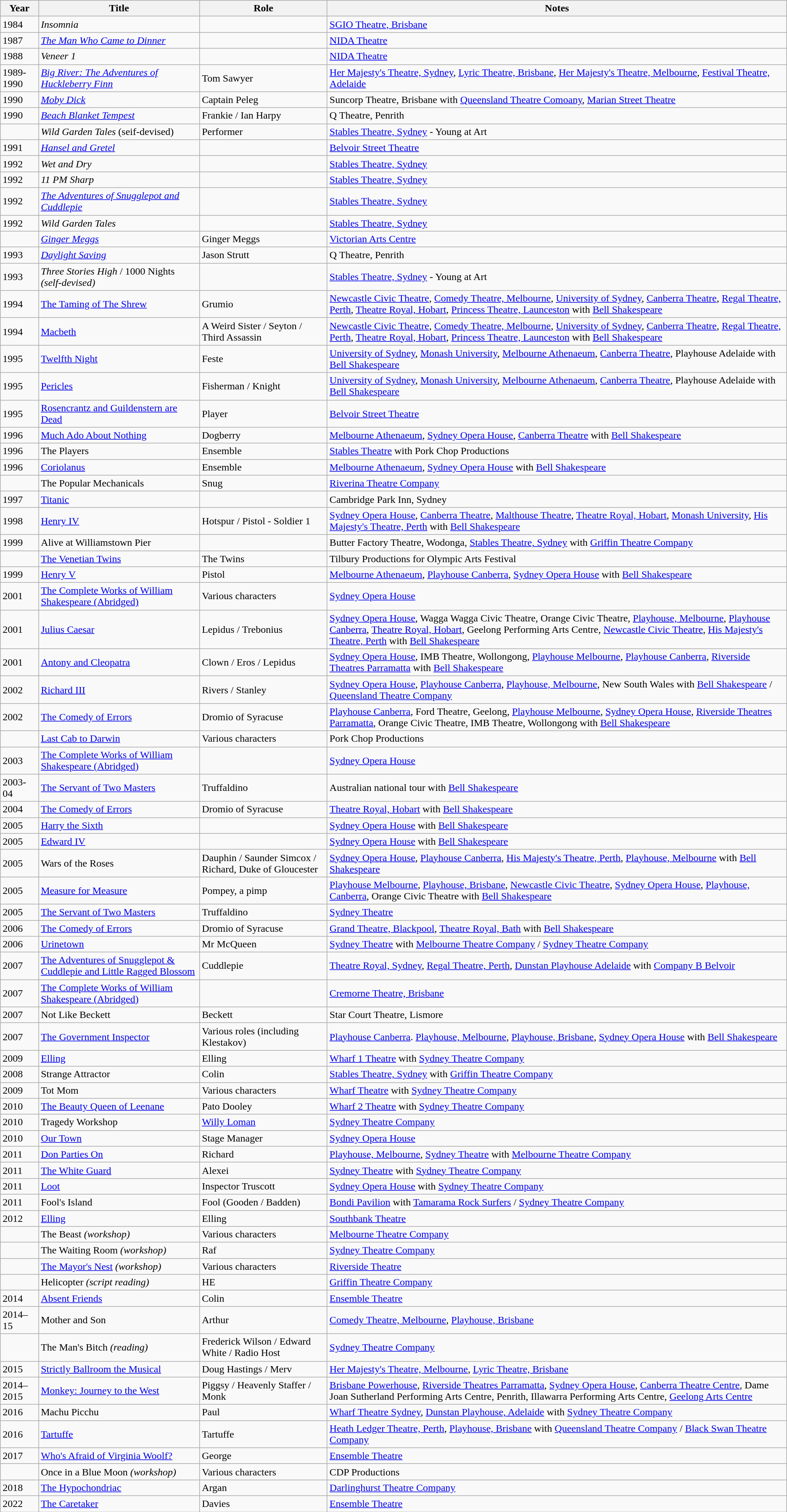<table class="wikitable sortable">
<tr>
<th>Year</th>
<th>Title</th>
<th>Role</th>
<th>Notes</th>
</tr>
<tr>
<td>1984</td>
<td><em>Insomnia</em></td>
<td></td>
<td><a href='#'>SGIO Theatre, Brisbane</a></td>
</tr>
<tr>
<td>1987</td>
<td><em><a href='#'>The Man Who Came to Dinner</a></em></td>
<td></td>
<td><a href='#'>NIDA Theatre</a></td>
</tr>
<tr>
<td>1988</td>
<td><em>Veneer 1</em></td>
<td></td>
<td><a href='#'>NIDA Theatre</a></td>
</tr>
<tr>
<td>1989-1990</td>
<td><em><a href='#'>Big River: The Adventures of Huckleberry Finn</a></em></td>
<td>Tom Sawyer</td>
<td><a href='#'>Her Majesty's Theatre, Sydney</a>, <a href='#'>Lyric Theatre, Brisbane</a>, <a href='#'>Her Majesty's Theatre, Melbourne</a>, <a href='#'>Festival Theatre, Adelaide</a></td>
</tr>
<tr>
<td>1990</td>
<td><em><a href='#'>Moby Dick</a></em></td>
<td>Captain Peleg</td>
<td>Suncorp Theatre, Brisbane with <a href='#'>Queensland Theatre Comoany</a>, <a href='#'>Marian Street Theatre</a></td>
</tr>
<tr>
<td>1990</td>
<td><em><a href='#'>Beach Blanket Tempest</a></em></td>
<td>Frankie / Ian Harpy</td>
<td>Q Theatre, Penrith</td>
</tr>
<tr>
<td></td>
<td><em>Wild Garden Tales</em> (seif-devised)</td>
<td>Performer</td>
<td><a href='#'>Stables Theatre, Sydney</a> - Young at Art</td>
</tr>
<tr>
<td>1991</td>
<td><em><a href='#'>Hansel and Gretel</a></em></td>
<td></td>
<td><a href='#'>Belvoir Street Theatre</a></td>
</tr>
<tr>
<td>1992</td>
<td><em>Wet and Dry</em></td>
<td></td>
<td><a href='#'>Stables Theatre, Sydney</a></td>
</tr>
<tr>
<td>1992</td>
<td><em>11 PM Sharp</em></td>
<td></td>
<td><a href='#'>Stables Theatre, Sydney</a></td>
</tr>
<tr>
<td>1992</td>
<td><em><a href='#'>The Adventures of Snugglepot and Cuddlepie</a></em></td>
<td></td>
<td><a href='#'>Stables Theatre, Sydney</a></td>
</tr>
<tr>
<td>1992</td>
<td><em>Wild Garden Tales</em></td>
<td></td>
<td><a href='#'>Stables Theatre, Sydney</a></td>
</tr>
<tr>
<td></td>
<td><em><a href='#'>Ginger Meggs</a></em></td>
<td>Ginger Meggs</td>
<td><a href='#'>Victorian Arts Centre</a></td>
</tr>
<tr>
<td>1993</td>
<td><em><a href='#'>Daylight Saving</a></em></td>
<td>Jason Strutt</td>
<td>Q Theatre, Penrith</td>
</tr>
<tr>
<td>1993</td>
<td><em>Three Stories High</em> / 1000 Nights<em> (self-devised)</td>
<td></td>
<td><a href='#'>Stables Theatre, Sydney</a> - Young at Art</td>
</tr>
<tr>
<td>1994</td>
<td></em><a href='#'>The Taming of The Shrew</a><em></td>
<td>Grumio</td>
<td><a href='#'>Newcastle Civic Theatre</a>, <a href='#'>Comedy Theatre, Melbourne</a>, <a href='#'>University of Sydney</a>, <a href='#'>Canberra Theatre</a>, <a href='#'>Regal Theatre, Perth</a>, <a href='#'>Theatre Royal, Hobart</a>, <a href='#'>Princess Theatre, Launceston</a> with <a href='#'>Bell Shakespeare</a></td>
</tr>
<tr>
<td>1994</td>
<td></em><a href='#'>Macbeth</a><em></td>
<td>A Weird Sister / Seyton / Third Assassin</td>
<td><a href='#'>Newcastle Civic Theatre</a>, <a href='#'>Comedy Theatre, Melbourne</a>, <a href='#'>University of Sydney</a>, <a href='#'>Canberra Theatre</a>, <a href='#'>Regal Theatre, Perth</a>, <a href='#'>Theatre Royal, Hobart</a>, <a href='#'>Princess Theatre, Launceston</a> with <a href='#'>Bell Shakespeare</a></td>
</tr>
<tr>
<td>1995</td>
<td></em><a href='#'>Twelfth Night</a><em></td>
<td>Feste</td>
<td><a href='#'>University of Sydney</a>, <a href='#'>Monash University</a>, <a href='#'>Melbourne Athenaeum</a>, <a href='#'>Canberra Theatre</a>, Playhouse Adelaide with <a href='#'>Bell Shakespeare</a></td>
</tr>
<tr>
<td>1995</td>
<td></em><a href='#'>Pericles</a><em></td>
<td>Fisherman / Knight</td>
<td><a href='#'>University of Sydney</a>, <a href='#'>Monash University</a>, <a href='#'>Melbourne Athenaeum</a>, <a href='#'>Canberra Theatre</a>, Playhouse Adelaide with <a href='#'>Bell Shakespeare</a></td>
</tr>
<tr>
<td>1995</td>
<td></em><a href='#'>Rosencrantz and Guildenstern are Dead</a><em></td>
<td>Player</td>
<td><a href='#'>Belvoir Street Theatre</a></td>
</tr>
<tr>
<td>1996</td>
<td></em><a href='#'>Much Ado About Nothing</a><em></td>
<td>Dogberry</td>
<td><a href='#'>Melbourne Athenaeum</a>, <a href='#'>Sydney Opera House</a>, <a href='#'>Canberra Theatre</a> with <a href='#'>Bell Shakespeare</a></td>
</tr>
<tr>
<td>1996</td>
<td></em>The Players<em></td>
<td>Ensemble</td>
<td><a href='#'>Stables Theatre</a> with Pork Chop Productions</td>
</tr>
<tr>
<td>1996</td>
<td></em><a href='#'>Coriolanus</a><em></td>
<td>Ensemble</td>
<td><a href='#'>Melbourne Athenaeum</a>, <a href='#'>Sydney Opera House</a> with <a href='#'>Bell Shakespeare</a></td>
</tr>
<tr>
<td></td>
<td></em>The Popular Mechanicals<em></td>
<td>Snug</td>
<td><a href='#'>Riverina Theatre Company</a></td>
</tr>
<tr>
<td>1997</td>
<td></em><a href='#'>Titanic</a><em></td>
<td></td>
<td>Cambridge Park Inn, Sydney</td>
</tr>
<tr>
<td>1998</td>
<td></em><a href='#'>Henry IV</a><em></td>
<td>Hotspur / Pistol - Soldier 1</td>
<td><a href='#'>Sydney Opera House</a>, <a href='#'>Canberra Theatre</a>, <a href='#'>Malthouse Theatre</a>, <a href='#'>Theatre Royal, Hobart</a>, <a href='#'>Monash University</a>, <a href='#'>His Majesty's Theatre, Perth</a> with <a href='#'>Bell Shakespeare</a></td>
</tr>
<tr>
<td>1999</td>
<td></em>Alive at Williamstown Pier<em></td>
<td></td>
<td>Butter Factory Theatre, Wodonga, <a href='#'>Stables Theatre, Sydney</a> with <a href='#'>Griffin Theatre Company</a></td>
</tr>
<tr>
<td></td>
<td></em><a href='#'>The Venetian Twins</a><em></td>
<td>The Twins</td>
<td>Tilbury Productions for Olympic Arts Festival</td>
</tr>
<tr>
<td>1999</td>
<td></em><a href='#'>Henry V</a><em></td>
<td>Pistol</td>
<td><a href='#'>Melbourne Athenaeum</a>, <a href='#'>Playhouse Canberra</a>, <a href='#'>Sydney Opera House</a> with <a href='#'>Bell Shakespeare</a></td>
</tr>
<tr>
<td>2001</td>
<td></em><a href='#'>The Complete Works of William Shakespeare (Abridged)</a><em></td>
<td>Various characters</td>
<td><a href='#'>Sydney Opera House</a></td>
</tr>
<tr>
<td>2001</td>
<td></em><a href='#'>Julius Caesar</a><em></td>
<td>Lepidus / Trebonius</td>
<td><a href='#'>Sydney Opera House</a>, Wagga Wagga Civic Theatre, Orange Civic Theatre, <a href='#'>Playhouse, Melbourne</a>, <a href='#'>Playhouse Canberra</a>, <a href='#'>Theatre Royal, Hobart</a>, Geelong Performing Arts Centre, <a href='#'>Newcastle Civic Theatre</a>, <a href='#'>His Majesty's Theatre, Perth</a> with <a href='#'>Bell Shakespeare</a></td>
</tr>
<tr>
<td>2001</td>
<td></em><a href='#'>Antony and Cleopatra</a><em></td>
<td>Clown / Eros / Lepidus</td>
<td><a href='#'>Sydney Opera House</a>, IMB Theatre, Wollongong, <a href='#'>Playhouse Melbourne</a>, <a href='#'>Playhouse Canberra</a>, <a href='#'>Riverside Theatres Parramatta</a> with <a href='#'>Bell Shakespeare</a></td>
</tr>
<tr>
<td>2002</td>
<td></em><a href='#'>Richard III</a><em></td>
<td>Rivers / Stanley</td>
<td><a href='#'>Sydney Opera House</a>, <a href='#'>Playhouse Canberra</a>, <a href='#'>Playhouse, Melbourne</a>, New South Wales with <a href='#'>Bell Shakespeare</a> / <a href='#'>Queensland Theatre Company</a></td>
</tr>
<tr>
<td>2002</td>
<td></em><a href='#'>The Comedy of Errors</a><em></td>
<td>Dromio of Syracuse</td>
<td><a href='#'>Playhouse Canberra</a>, Ford Theatre, Geelong, <a href='#'>Playhouse Melbourne</a>, <a href='#'>Sydney Opera House</a>, <a href='#'>Riverside Theatres Parramatta</a>, Orange Civic Theatre, IMB Theatre, Wollongong with <a href='#'>Bell Shakespeare</a></td>
</tr>
<tr>
<td></td>
<td></em><a href='#'>Last Cab to Darwin</a><em></td>
<td>Various characters</td>
<td>Pork Chop Productions</td>
</tr>
<tr>
<td>2003</td>
<td></em><a href='#'>The Complete Works of William Shakespeare (Abridged)</a><em></td>
<td></td>
<td><a href='#'>Sydney Opera House</a></td>
</tr>
<tr>
<td>2003-04</td>
<td></em><a href='#'>The Servant of Two Masters</a><em></td>
<td>Truffaldino</td>
<td>Australian national tour with <a href='#'>Bell Shakespeare</a></td>
</tr>
<tr>
<td>2004</td>
<td></em><a href='#'>The Comedy of Errors</a><em></td>
<td>Dromio of Syracuse</td>
<td><a href='#'>Theatre Royal, Hobart</a> with <a href='#'>Bell Shakespeare</a></td>
</tr>
<tr>
<td>2005</td>
<td></em><a href='#'>Harry the Sixth</a><em></td>
<td></td>
<td><a href='#'>Sydney Opera House</a> with <a href='#'>Bell Shakespeare</a></td>
</tr>
<tr>
<td>2005</td>
<td></em><a href='#'>Edward IV</a><em></td>
<td></td>
<td><a href='#'>Sydney Opera House</a> with <a href='#'>Bell Shakespeare</a></td>
</tr>
<tr>
<td>2005</td>
<td></em>Wars of the Roses<em></td>
<td>Dauphin / Saunder Simcox / Richard, Duke of Gloucester</td>
<td><a href='#'>Sydney Opera House</a>, <a href='#'>Playhouse Canberra</a>, <a href='#'>His Majesty's Theatre, Perth</a>, <a href='#'>Playhouse, Melbourne</a> with <a href='#'>Bell Shakespeare</a></td>
</tr>
<tr>
<td>2005</td>
<td></em><a href='#'>Measure for Measure</a><em></td>
<td>Pompey, a pimp</td>
<td><a href='#'>Playhouse Melbourne</a>, <a href='#'>Playhouse, Brisbane</a>, <a href='#'>Newcastle Civic Theatre</a>, <a href='#'>Sydney Opera House</a>, <a href='#'>Playhouse, Canberra</a>, Orange Civic Theatre with <a href='#'>Bell Shakespeare</a></td>
</tr>
<tr>
<td>2005</td>
<td></em><a href='#'>The Servant of Two Masters</a><em></td>
<td>Truffaldino</td>
<td><a href='#'>Sydney Theatre</a></td>
</tr>
<tr>
<td>2006</td>
<td></em><a href='#'>The Comedy of Errors</a><em></td>
<td>Dromio of Syracuse</td>
<td><a href='#'>Grand Theatre, Blackpool</a>, <a href='#'>Theatre Royal, Bath</a> with <a href='#'>Bell Shakespeare</a></td>
</tr>
<tr>
<td>2006</td>
<td></em><a href='#'>Urinetown</a><em></td>
<td>Mr McQueen</td>
<td><a href='#'>Sydney Theatre</a> with <a href='#'>Melbourne Theatre Company</a> / <a href='#'>Sydney Theatre Company</a></td>
</tr>
<tr>
<td>2007</td>
<td></em><a href='#'>The Adventures of Snugglepot & Cuddlepie and Little Ragged Blossom</a><em></td>
<td>Cuddlepie</td>
<td><a href='#'>Theatre Royal, Sydney</a>, <a href='#'>Regal Theatre, Perth</a>, <a href='#'>Dunstan Playhouse Adelaide</a> with <a href='#'>Company B Belvoir</a></td>
</tr>
<tr>
<td>2007</td>
<td></em><a href='#'>The Complete Works of William Shakespeare (Abridged)</a><em></td>
<td></td>
<td><a href='#'>Cremorne Theatre, Brisbane</a></td>
</tr>
<tr>
<td>2007</td>
<td></em>Not Like Beckett<em></td>
<td>Beckett</td>
<td>Star Court Theatre, Lismore</td>
</tr>
<tr>
<td>2007</td>
<td></em><a href='#'>The Government Inspector</a><em></td>
<td>Various roles (including Klestakov)</td>
<td><a href='#'>Playhouse Canberra</a>. <a href='#'>Playhouse, Melbourne</a>, <a href='#'>Playhouse, Brisbane</a>, <a href='#'>Sydney Opera House</a> with <a href='#'>Bell Shakespeare</a></td>
</tr>
<tr>
<td>2009</td>
<td></em><a href='#'>Elling</a><em></td>
<td>Elling</td>
<td><a href='#'>Wharf 1 Theatre</a> with <a href='#'>Sydney Theatre Company</a></td>
</tr>
<tr>
<td>2008</td>
<td></em>Strange Attractor<em></td>
<td>Colin</td>
<td><a href='#'>Stables Theatre, Sydney</a> with <a href='#'>Griffin Theatre Company</a></td>
</tr>
<tr>
<td>2009</td>
<td></em>Tot Mom<em></td>
<td>Various characters</td>
<td><a href='#'>Wharf Theatre</a> with <a href='#'>Sydney Theatre Company</a></td>
</tr>
<tr>
<td>2010</td>
<td></em><a href='#'>The Beauty Queen of Leenane</a><em></td>
<td>Pato Dooley</td>
<td><a href='#'>Wharf 2 Theatre</a> with <a href='#'>Sydney Theatre Company</a></td>
</tr>
<tr>
<td>2010</td>
<td>Tragedy Workshop</td>
<td><a href='#'>Willy Loman</a></td>
<td><a href='#'>Sydney Theatre Company</a></td>
</tr>
<tr>
<td>2010</td>
<td></em><a href='#'>Our Town</a><em></td>
<td>Stage Manager</td>
<td><a href='#'>Sydney Opera House</a></td>
</tr>
<tr>
<td>2011</td>
<td></em><a href='#'>Don Parties On</a><em></td>
<td>Richard</td>
<td><a href='#'>Playhouse, Melbourne</a>, <a href='#'>Sydney Theatre</a> with <a href='#'>Melbourne Theatre Company</a></td>
</tr>
<tr>
<td>2011</td>
<td></em><a href='#'>The White Guard</a><em></td>
<td>Alexei</td>
<td><a href='#'>Sydney Theatre</a> with <a href='#'>Sydney Theatre Company</a></td>
</tr>
<tr>
<td>2011</td>
<td></em><a href='#'>Loot</a><em></td>
<td>Inspector Truscott</td>
<td><a href='#'>Sydney Opera House</a> with <a href='#'>Sydney Theatre Company</a></td>
</tr>
<tr>
<td>2011</td>
<td></em>Fool's Island<em></td>
<td>Fool (Gooden / Badden)</td>
<td><a href='#'>Bondi Pavilion</a> with <a href='#'>Tamarama Rock Surfers</a> / <a href='#'>Sydney Theatre Company</a></td>
</tr>
<tr>
<td>2012</td>
<td></em><a href='#'>Elling</a><em></td>
<td>Elling</td>
<td><a href='#'>Southbank Theatre</a></td>
</tr>
<tr>
<td></td>
<td></em>The Beast<em> (workshop)</td>
<td>Various characters</td>
<td><a href='#'>Melbourne Theatre Company</a></td>
</tr>
<tr>
<td></td>
<td></em>The Waiting Room<em> (workshop)</td>
<td>Raf</td>
<td><a href='#'>Sydney Theatre Company</a></td>
</tr>
<tr>
<td></td>
<td></em><a href='#'>The Mayor's Nest</a><em> (workshop)</td>
<td>Various characters</td>
<td><a href='#'>Riverside Theatre</a></td>
</tr>
<tr>
<td></td>
<td></em>Helicopter<em> (script reading)</td>
<td>HE</td>
<td><a href='#'>Griffin Theatre Company</a></td>
</tr>
<tr>
<td>2014</td>
<td></em><a href='#'>Absent Friends</a><em></td>
<td>Colin</td>
<td><a href='#'>Ensemble Theatre</a></td>
</tr>
<tr>
<td>2014–15</td>
<td></em>Mother and Son<em></td>
<td>Arthur</td>
<td><a href='#'>Comedy Theatre, Melbourne</a>, <a href='#'>Playhouse, Brisbane</a></td>
</tr>
<tr>
<td></td>
<td></em>The Man's Bitch<em> (reading)</td>
<td>Frederick Wilson / Edward White / Radio Host</td>
<td><a href='#'>Sydney Theatre Company</a></td>
</tr>
<tr>
<td>2015</td>
<td></em><a href='#'>Strictly Ballroom the Musical</a><em></td>
<td>Doug Hastings / Merv</td>
<td><a href='#'>Her Majesty's Theatre, Melbourne</a>, <a href='#'>Lyric Theatre, Brisbane</a></td>
</tr>
<tr>
<td>2014–2015</td>
<td></em><a href='#'>Monkey: Journey to the West</a><em></td>
<td>Piggsy / Heavenly Staffer / Monk</td>
<td><a href='#'>Brisbane Powerhouse</a>, <a href='#'>Riverside Theatres Parramatta</a>, <a href='#'>Sydney Opera House</a>, <a href='#'>Canberra Theatre Centre</a>, Dame Joan Sutherland Performing Arts Centre, Penrith, Illawarra Performing Arts Centre, <a href='#'>Geelong Arts Centre</a></td>
</tr>
<tr>
<td>2016</td>
<td></em>Machu Picchu<em></td>
<td>Paul</td>
<td><a href='#'>Wharf Theatre Sydney</a>, <a href='#'>Dunstan Playhouse, Adelaide</a> with <a href='#'>Sydney Theatre Company</a></td>
</tr>
<tr>
<td>2016</td>
<td></em><a href='#'>Tartuffe</a><em></td>
<td>Tartuffe</td>
<td><a href='#'>Heath Ledger Theatre, Perth</a>, <a href='#'>Playhouse, Brisbane</a> with <a href='#'>Queensland Theatre Company</a> / <a href='#'>Black Swan Theatre Company</a></td>
</tr>
<tr>
<td>2017</td>
<td></em><a href='#'>Who's Afraid of Virginia Woolf?</a><em></td>
<td>George</td>
<td><a href='#'>Ensemble Theatre</a></td>
</tr>
<tr>
<td></td>
<td></em>Once in a Blue Moon<em> (workshop)</td>
<td>Various characters</td>
<td>CDP Productions</td>
</tr>
<tr>
<td>2018</td>
<td></em><a href='#'>The Hypochondriac</a><em></td>
<td>Argan</td>
<td><a href='#'>Darlinghurst Theatre Company</a></td>
</tr>
<tr>
<td>2022</td>
<td></em><a href='#'>The Caretaker</a><em></td>
<td>Davies</td>
<td><a href='#'>Ensemble Theatre</a></td>
</tr>
</table>
